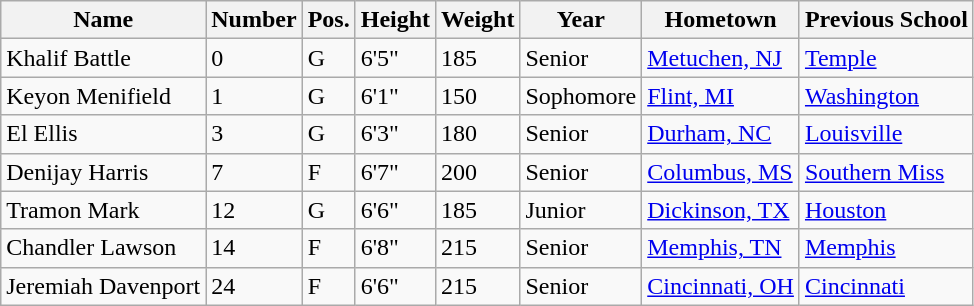<table class="wikitable sortable" border="1">
<tr>
<th>Name</th>
<th>Number</th>
<th>Pos.</th>
<th>Height</th>
<th>Weight</th>
<th>Year</th>
<th>Hometown</th>
<th class="unsortable">Previous School</th>
</tr>
<tr>
<td>Khalif Battle</td>
<td>0</td>
<td>G</td>
<td>6'5"</td>
<td>185</td>
<td>Senior</td>
<td><a href='#'>Metuchen, NJ</a></td>
<td><a href='#'>Temple</a></td>
</tr>
<tr>
<td>Keyon Menifield</td>
<td>1</td>
<td>G</td>
<td>6'1"</td>
<td>150</td>
<td>Sophomore</td>
<td><a href='#'>Flint, MI</a></td>
<td><a href='#'>Washington</a></td>
</tr>
<tr>
<td>El Ellis</td>
<td>3</td>
<td>G</td>
<td>6'3"</td>
<td>180</td>
<td>Senior</td>
<td><a href='#'>Durham, NC</a></td>
<td><a href='#'>Louisville</a></td>
</tr>
<tr>
<td>Denijay Harris</td>
<td>7</td>
<td>F</td>
<td>6'7"</td>
<td>200</td>
<td>Senior</td>
<td><a href='#'>Columbus, MS</a></td>
<td><a href='#'>Southern Miss</a></td>
</tr>
<tr>
<td>Tramon Mark</td>
<td>12</td>
<td>G</td>
<td>6'6"</td>
<td>185</td>
<td>Junior</td>
<td><a href='#'>Dickinson, TX</a></td>
<td><a href='#'>Houston</a></td>
</tr>
<tr>
<td>Chandler Lawson</td>
<td>14</td>
<td>F</td>
<td>6'8"</td>
<td>215</td>
<td>Senior</td>
<td><a href='#'>Memphis, TN</a></td>
<td><a href='#'>Memphis</a></td>
</tr>
<tr>
<td>Jeremiah Davenport</td>
<td>24</td>
<td>F</td>
<td>6'6"</td>
<td>215</td>
<td>Senior</td>
<td><a href='#'>Cincinnati, OH</a></td>
<td><a href='#'>Cincinnati</a></td>
</tr>
</table>
